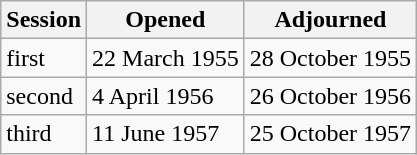<table class="wikitable">
<tr>
<th>Session</th>
<th>Opened</th>
<th>Adjourned</th>
</tr>
<tr>
<td>first</td>
<td>22 March 1955</td>
<td>28 October 1955</td>
</tr>
<tr>
<td>second</td>
<td>4 April 1956</td>
<td>26 October 1956</td>
</tr>
<tr>
<td>third</td>
<td>11 June 1957</td>
<td>25 October 1957</td>
</tr>
</table>
